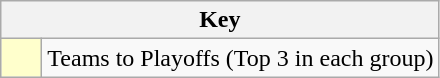<table class="wikitable" style="text-align: center">
<tr>
<th colspan=2>Key</th>
</tr>
<tr>
<td style="background:#ffffcc; width:20px;"></td>
<td align=left>Teams to Playoffs (Top 3 in each group)</td>
</tr>
</table>
